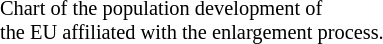<table cellpadding=2 cellspacing=0>
<tr>
<td></td>
</tr>
<tr>
<td align="left" style="font-size:85%">Chart of the population development of<br>the EU affiliated with the enlargement process.</td>
</tr>
</table>
